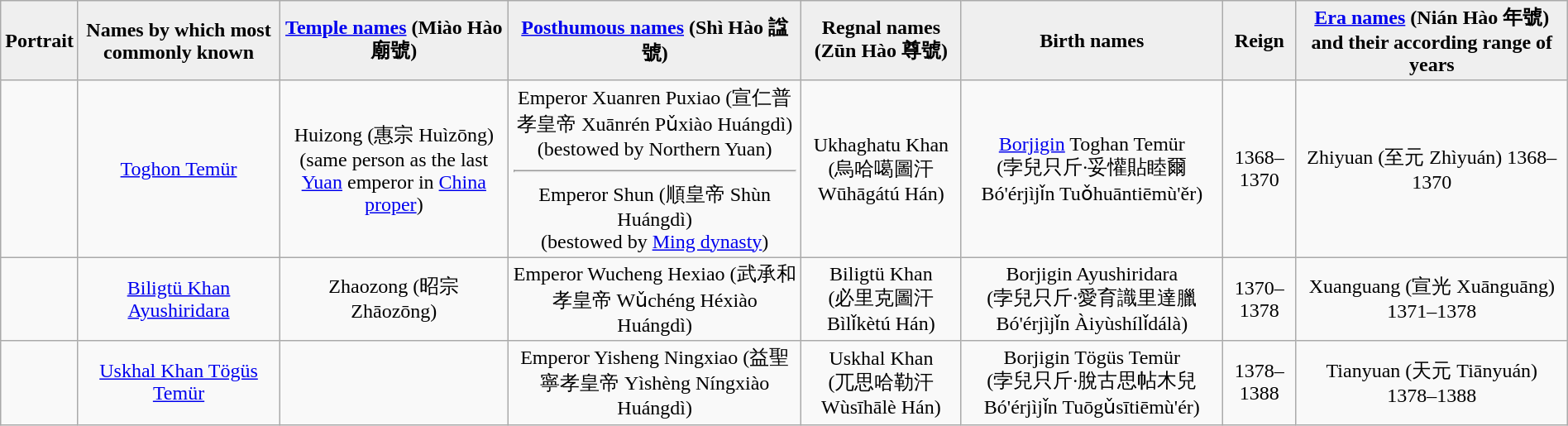<table class="wikitable" style="width:100%; text-align:center;">
<tr>
<th style="background:#efefef;">Portrait</th>
<th style="background:#efefef;">Names by which most commonly known</th>
<th style="background:#efefef;"><a href='#'>Temple names</a> (Miào Hào 廟號)</th>
<th style="background:#efefef;"><a href='#'>Posthumous names</a> (Shì Hào 諡號)</th>
<th style="background:#efefef;">Regnal names (Zūn Hào 尊號)</th>
<th style="background:#efefef;">Birth names</th>
<th style="background:#efefef;">Reign</th>
<th style="background:#efefef;"><a href='#'>Era names</a> (Nián Hào 年號) and their according range of years</th>
</tr>
<tr>
<td></td>
<td><a href='#'>Toghon Temür</a></td>
<td>Huizong (惠宗 Huìzōng)<br>(same person as the last <a href='#'>Yuan</a> emperor in <a href='#'>China proper</a>)</td>
<td>Emperor Xuanren Puxiao (宣仁普孝皇帝 Xuānrén Pǔxiào Huángdì)<br>(bestowed by Northern Yuan)<hr>Emperor Shun (順皇帝 Shùn Huángdì)<br>(bestowed by <a href='#'>Ming dynasty</a>)</td>
<td>Ukhaghatu Khan<br>(烏哈噶圖汗 Wūhāgátú Hán)</td>
<td><a href='#'>Borjigin</a> Toghan Temür<br>(孛兒只斤·妥懽貼睦爾 Bó'érjìjǐn Tuǒhuāntiēmù'ěr)</td>
<td>1368–1370</td>
<td>Zhiyuan (至元 Zhìyuán) 1368–1370</td>
</tr>
<tr>
<td></td>
<td><a href='#'>Biligtü Khan Ayushiridara</a></td>
<td>Zhaozong (昭宗 Zhāozōng)</td>
<td>Emperor Wucheng Hexiao (武承和孝皇帝 Wǔchéng Héxiào Huángdì)</td>
<td>Biligtü Khan<br>(必里克圖汗 Bìlǐkètú Hán)</td>
<td>Borjigin Ayushiridara<br>(孛兒只斤·愛育識里達臘 Bó'érjìjǐn Àiyùshílǐdálà)</td>
<td>1370–1378</td>
<td>Xuanguang (宣光 Xuānguāng) 1371–1378</td>
</tr>
<tr>
<td></td>
<td><a href='#'>Uskhal Khan Tögüs Temür</a></td>
<td></td>
<td>Emperor Yisheng Ningxiao (益聖寧孝皇帝 Yìshèng Níngxiào Huángdì)</td>
<td>Uskhal Khan<br>(兀思哈勒汗 Wùsīhālè Hán)</td>
<td>Borjigin Tögüs Temür<br>(孛兒只斤·脫古思帖木兒 Bó'érjìjǐn Tuōgǔsītiēmù'ér)</td>
<td>1378–1388</td>
<td>Tianyuan (天元 Tiānyuán) 1378–1388</td>
</tr>
</table>
